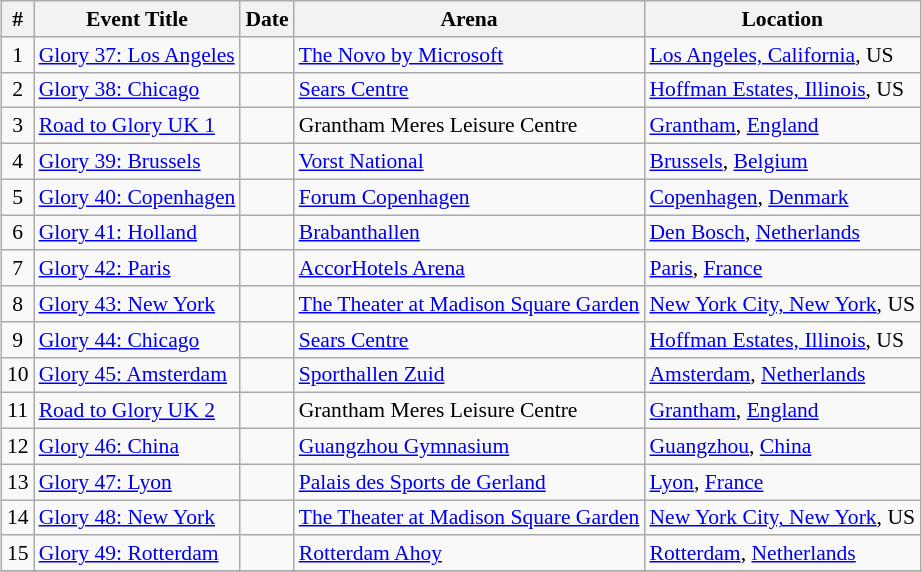<table class="sortable wikitable succession-box" style="margin:1.0em auto; font-size:90%;">
<tr>
<th scope="col">#</th>
<th scope="col">Event Title</th>
<th scope="col">Date</th>
<th scope="col">Arena</th>
<th scope="col">Location</th>
</tr>
<tr>
<td align=center>1</td>
<td><a href='#'>Glory 37: Los Angeles</a></td>
<td></td>
<td><a href='#'>The Novo by Microsoft</a></td>
<td> <a href='#'>Los Angeles, California</a>, US</td>
</tr>
<tr>
<td align=center>2</td>
<td><a href='#'>Glory 38: Chicago</a></td>
<td></td>
<td><a href='#'>Sears Centre</a></td>
<td> <a href='#'>Hoffman Estates, Illinois</a>, US</td>
</tr>
<tr>
<td align=center>3</td>
<td><a href='#'>Road to Glory UK 1</a></td>
<td></td>
<td>Grantham Meres Leisure Centre</td>
<td> <a href='#'>Grantham</a>, <a href='#'>England</a></td>
</tr>
<tr>
<td align=center>4</td>
<td><a href='#'>Glory 39: Brussels</a></td>
<td></td>
<td><a href='#'>Vorst National</a></td>
<td> <a href='#'>Brussels</a>, <a href='#'>Belgium</a></td>
</tr>
<tr>
<td align=center>5</td>
<td><a href='#'>Glory 40: Copenhagen</a></td>
<td></td>
<td><a href='#'>Forum Copenhagen</a></td>
<td> <a href='#'>Copenhagen</a>, <a href='#'>Denmark</a></td>
</tr>
<tr>
<td align=center>6</td>
<td><a href='#'>Glory 41: Holland</a></td>
<td></td>
<td><a href='#'>Brabanthallen</a></td>
<td> <a href='#'>Den Bosch</a>, <a href='#'>Netherlands</a></td>
</tr>
<tr>
<td align=center>7</td>
<td><a href='#'>Glory 42: Paris</a></td>
<td></td>
<td><a href='#'>AccorHotels Arena</a></td>
<td> <a href='#'>Paris</a>, <a href='#'>France</a></td>
</tr>
<tr>
<td align=center>8</td>
<td><a href='#'>Glory 43: New York</a></td>
<td></td>
<td><a href='#'>The Theater at Madison Square Garden</a></td>
<td> <a href='#'>New York City, New York</a>, US</td>
</tr>
<tr>
<td align=center>9</td>
<td><a href='#'>Glory 44: Chicago</a></td>
<td></td>
<td><a href='#'>Sears Centre</a></td>
<td> <a href='#'>Hoffman Estates, Illinois</a>, US</td>
</tr>
<tr>
<td align=center>10</td>
<td><a href='#'>Glory 45: Amsterdam</a></td>
<td></td>
<td><a href='#'>Sporthallen Zuid</a></td>
<td> <a href='#'>Amsterdam</a>, <a href='#'>Netherlands</a></td>
</tr>
<tr>
<td align=center>11</td>
<td><a href='#'>Road to Glory UK 2</a></td>
<td></td>
<td>Grantham Meres Leisure Centre</td>
<td> <a href='#'>Grantham</a>, <a href='#'>England</a></td>
</tr>
<tr>
<td align=center>12</td>
<td><a href='#'>Glory 46: China</a></td>
<td></td>
<td><a href='#'>Guangzhou Gymnasium</a></td>
<td> <a href='#'>Guangzhou</a>, <a href='#'>China</a></td>
</tr>
<tr>
<td align=center>13</td>
<td><a href='#'>Glory 47: Lyon</a></td>
<td></td>
<td><a href='#'>Palais des Sports de Gerland</a></td>
<td> <a href='#'>Lyon</a>, <a href='#'>France</a></td>
</tr>
<tr>
<td align=center>14</td>
<td><a href='#'>Glory 48: New York</a></td>
<td></td>
<td><a href='#'>The Theater at Madison Square Garden</a></td>
<td> <a href='#'>New York City, New York</a>, US</td>
</tr>
<tr>
<td align=center>15</td>
<td><a href='#'>Glory 49: Rotterdam</a></td>
<td></td>
<td><a href='#'>Rotterdam Ahoy</a></td>
<td> <a href='#'>Rotterdam</a>, <a href='#'>Netherlands</a></td>
</tr>
<tr>
</tr>
</table>
